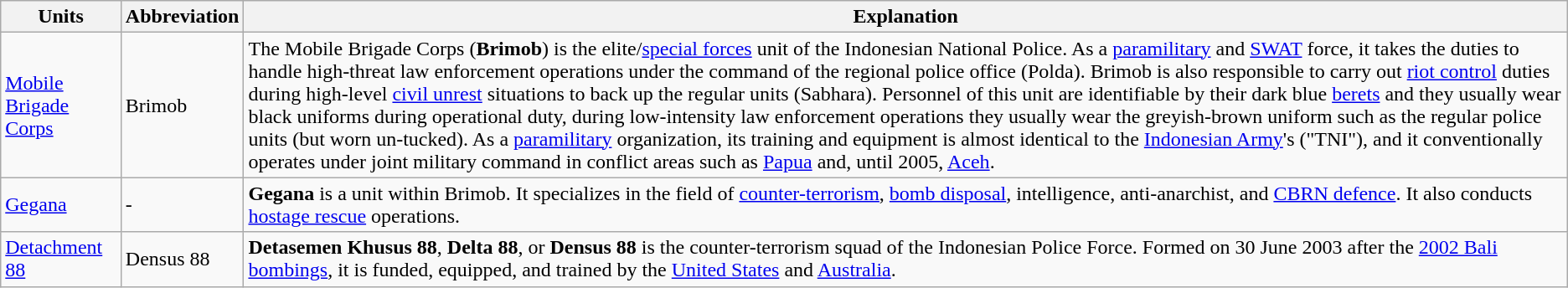<table class="wikitable">
<tr>
<th>Units</th>
<th>Abbreviation</th>
<th>Explanation</th>
</tr>
<tr>
<td><a href='#'>Mobile Brigade Corps</a></td>
<td>Brimob</td>
<td>The Mobile Brigade Corps (<strong>Brimob</strong>) is the elite/<a href='#'>special forces</a> unit of the Indonesian National Police. As a <a href='#'>paramilitary</a> and <a href='#'>SWAT</a> force, it takes the duties to handle high-threat law enforcement operations under the command of the regional police office (Polda). Brimob is also responsible to carry out <a href='#'>riot control</a> duties during high-level <a href='#'>civil unrest</a> situations to back up the regular units (Sabhara). Personnel of this unit are identifiable by their dark blue <a href='#'>berets</a> and they usually wear black uniforms during operational duty, during low-intensity law enforcement operations they usually wear the greyish-brown uniform such as the regular police units (but worn un-tucked). As a <a href='#'>paramilitary</a> organization, its training and equipment is almost identical to the <a href='#'>Indonesian Army</a>'s ("TNI"), and it conventionally operates under joint military command in conflict areas such as <a href='#'>Papua</a> and, until 2005, <a href='#'>Aceh</a>.</td>
</tr>
<tr>
<td><a href='#'>Gegana</a></td>
<td>-</td>
<td><strong>Gegana</strong> is a unit within Brimob. It specializes in the field of <a href='#'>counter-terrorism</a>, <a href='#'>bomb disposal</a>, intelligence, anti-anarchist, and <a href='#'>CBRN defence</a>. It also conducts <a href='#'>hostage rescue</a> operations.</td>
</tr>
<tr>
<td><a href='#'>Detachment 88</a></td>
<td>Densus 88</td>
<td><strong>Detasemen Khusus 88</strong>, <strong>Delta 88</strong>, or <strong>Densus 88</strong> is the counter-terrorism squad of the Indonesian Police Force. Formed on 30 June 2003 after the <a href='#'>2002 Bali bombings</a>, it is funded, equipped, and trained by the <a href='#'>United States</a> and <a href='#'>Australia</a>.</td>
</tr>
</table>
